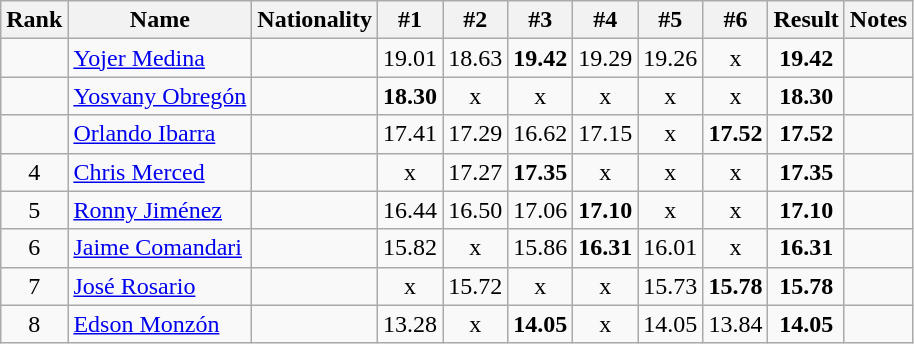<table class="wikitable sortable" style="text-align:center">
<tr>
<th>Rank</th>
<th>Name</th>
<th>Nationality</th>
<th>#1</th>
<th>#2</th>
<th>#3</th>
<th>#4</th>
<th>#5</th>
<th>#6</th>
<th>Result</th>
<th>Notes</th>
</tr>
<tr>
<td></td>
<td align=left><a href='#'>Yojer Medina</a></td>
<td align=left></td>
<td>19.01</td>
<td>18.63</td>
<td><strong>19.42</strong></td>
<td>19.29</td>
<td>19.26</td>
<td>x</td>
<td><strong>19.42</strong></td>
<td></td>
</tr>
<tr>
<td></td>
<td align=left><a href='#'>Yosvany Obregón</a></td>
<td align=left></td>
<td><strong>18.30</strong></td>
<td>x</td>
<td>x</td>
<td>x</td>
<td>x</td>
<td>x</td>
<td><strong>18.30</strong></td>
<td></td>
</tr>
<tr>
<td></td>
<td align=left><a href='#'>Orlando Ibarra</a></td>
<td align=left></td>
<td>17.41</td>
<td>17.29</td>
<td>16.62</td>
<td>17.15</td>
<td>x</td>
<td><strong>17.52</strong></td>
<td><strong>17.52</strong></td>
<td></td>
</tr>
<tr>
<td>4</td>
<td align=left><a href='#'>Chris Merced</a></td>
<td align=left></td>
<td>x</td>
<td>17.27</td>
<td><strong>17.35</strong></td>
<td>x</td>
<td>x</td>
<td>x</td>
<td><strong>17.35</strong></td>
<td></td>
</tr>
<tr>
<td>5</td>
<td align=left><a href='#'>Ronny Jiménez</a></td>
<td align=left></td>
<td>16.44</td>
<td>16.50</td>
<td>17.06</td>
<td><strong>17.10</strong></td>
<td>x</td>
<td>x</td>
<td><strong>17.10</strong></td>
<td></td>
</tr>
<tr>
<td>6</td>
<td align=left><a href='#'>Jaime Comandari</a></td>
<td align=left></td>
<td>15.82</td>
<td>x</td>
<td>15.86</td>
<td><strong>16.31</strong></td>
<td>16.01</td>
<td>x</td>
<td><strong>16.31</strong></td>
<td></td>
</tr>
<tr>
<td>7</td>
<td align=left><a href='#'>José Rosario</a></td>
<td align=left></td>
<td>x</td>
<td>15.72</td>
<td>x</td>
<td>x</td>
<td>15.73</td>
<td><strong>15.78</strong></td>
<td><strong>15.78</strong></td>
<td></td>
</tr>
<tr>
<td>8</td>
<td align=left><a href='#'>Edson Monzón</a></td>
<td align=left></td>
<td>13.28</td>
<td>x</td>
<td><strong>14.05</strong></td>
<td>x</td>
<td>14.05</td>
<td>13.84</td>
<td><strong>14.05</strong></td>
<td></td>
</tr>
</table>
